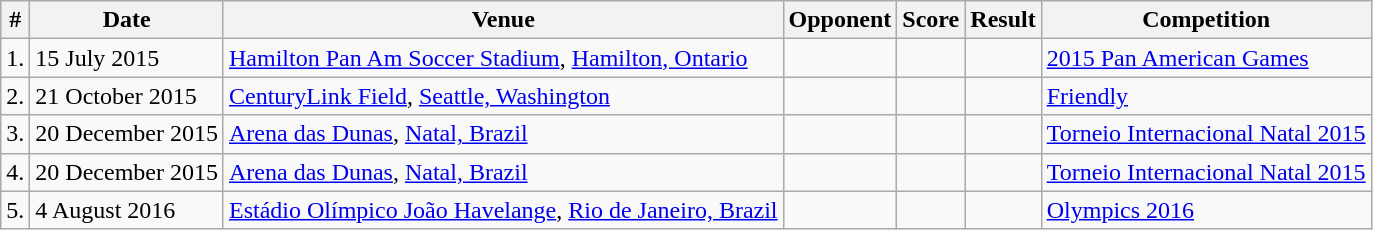<table class="wikitable">
<tr>
<th>#</th>
<th>Date</th>
<th>Venue</th>
<th>Opponent</th>
<th>Score</th>
<th>Result</th>
<th>Competition</th>
</tr>
<tr>
<td>1.</td>
<td>15 July 2015</td>
<td><a href='#'>Hamilton Pan Am Soccer Stadium</a>, <a href='#'>Hamilton, Ontario</a></td>
<td></td>
<td></td>
<td></td>
<td><a href='#'>2015 Pan American Games</a></td>
</tr>
<tr>
<td>2.</td>
<td>21 October 2015</td>
<td><a href='#'>CenturyLink Field</a>, <a href='#'>Seattle, Washington</a></td>
<td></td>
<td></td>
<td></td>
<td><a href='#'>Friendly</a></td>
</tr>
<tr>
<td>3.</td>
<td>20 December 2015</td>
<td><a href='#'>Arena das Dunas</a>, <a href='#'>Natal, Brazil</a></td>
<td></td>
<td></td>
<td></td>
<td><a href='#'>Torneio Internacional Natal 2015</a></td>
</tr>
<tr>
<td>4.</td>
<td>20 December 2015</td>
<td><a href='#'>Arena das Dunas</a>, <a href='#'>Natal, Brazil</a></td>
<td></td>
<td></td>
<td></td>
<td><a href='#'>Torneio Internacional Natal 2015</a></td>
</tr>
<tr>
<td>5.</td>
<td>4 August 2016</td>
<td><a href='#'>Estádio Olímpico João Havelange</a>, <a href='#'>Rio de Janeiro, Brazil</a></td>
<td></td>
<td></td>
<td></td>
<td><a href='#'>Olympics 2016</a></td>
</tr>
</table>
